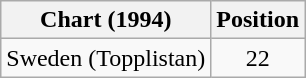<table class="wikitable">
<tr>
<th>Chart (1994)</th>
<th>Position</th>
</tr>
<tr>
<td>Sweden (Topplistan)</td>
<td align="center">22</td>
</tr>
</table>
